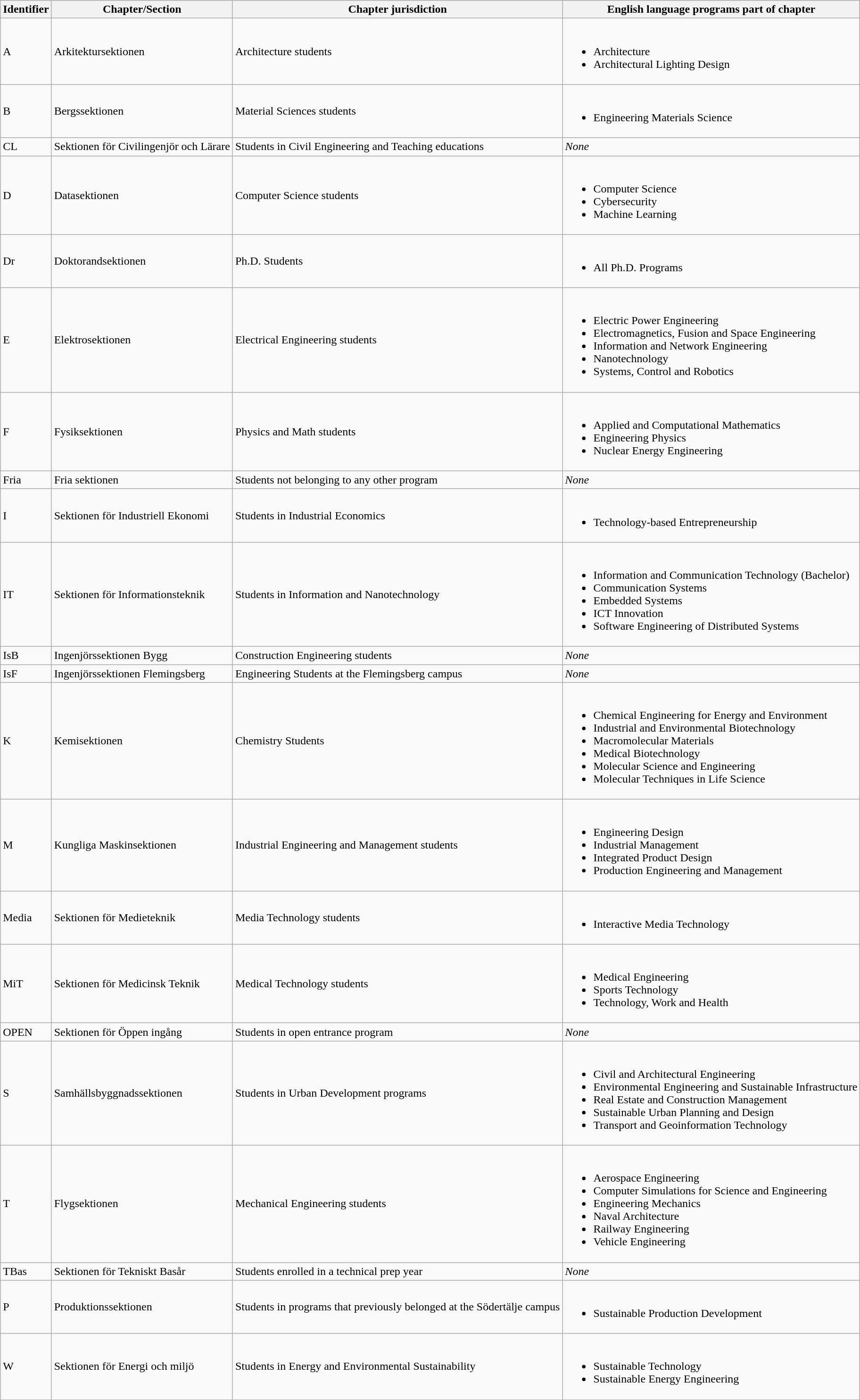<table class="wikitable">
<tr>
<th>Identifier</th>
<th>Chapter/Section</th>
<th>Chapter jurisdiction</th>
<th>English language programs part of chapter</th>
</tr>
<tr>
<td>A</td>
<td>Arkitektursektionen</td>
<td>Architecture students</td>
<td><br><ul><li>Architecture</li><li>Architectural Lighting Design</li></ul></td>
</tr>
<tr>
<td>B</td>
<td>Bergssektionen</td>
<td>Material Sciences students</td>
<td><br><ul><li>Engineering Materials Science</li></ul></td>
</tr>
<tr>
<td>CL</td>
<td>Sektionen för Civilingenjör och Lärare</td>
<td>Students in Civil Engineering and Teaching educations</td>
<td><em>None</em></td>
</tr>
<tr>
<td>D</td>
<td>Datasektionen</td>
<td>Computer Science students</td>
<td><br><ul><li>Computer Science</li><li>Cybersecurity</li><li>Machine Learning</li></ul></td>
</tr>
<tr>
<td>Dr</td>
<td>Doktorandsektionen</td>
<td>Ph.D. Students</td>
<td><br><ul><li>All Ph.D. Programs</li></ul></td>
</tr>
<tr>
<td>E</td>
<td>Elektrosektionen</td>
<td>Electrical Engineering students</td>
<td><br><ul><li>Electric Power Engineering</li><li>Electromagnetics, Fusion and Space Engineering</li><li>Information and Network Engineering</li><li>Nanotechnology</li><li>Systems, Control and Robotics</li></ul></td>
</tr>
<tr>
<td>F</td>
<td>Fysiksektionen</td>
<td>Physics and Math students</td>
<td><br><ul><li>Applied and Computational Mathematics</li><li>Engineering Physics</li><li>Nuclear Energy Engineering</li></ul></td>
</tr>
<tr>
<td>Fria</td>
<td>Fria sektionen</td>
<td>Students not belonging to any other program</td>
<td><em>None</em></td>
</tr>
<tr>
<td>I</td>
<td>Sektionen för Industriell Ekonomi</td>
<td>Students in Industrial Economics</td>
<td><br><ul><li>Technology-based Entrepreneurship</li></ul></td>
</tr>
<tr>
<td>IT</td>
<td>Sektionen för Informationsteknik</td>
<td>Students in Information and Nanotechnology</td>
<td><br><ul><li>Information and Communication Technology (Bachelor)</li><li>Communication Systems</li><li>Embedded Systems</li><li>ICT Innovation</li><li>Software Engineering of Distributed Systems</li></ul></td>
</tr>
<tr>
<td>IsB</td>
<td>Ingenjörssektionen Bygg</td>
<td>Construction Engineering students</td>
<td><em>None</em></td>
</tr>
<tr>
<td>IsF</td>
<td>Ingenjörssektionen Flemingsberg</td>
<td>Engineering Students at the Flemingsberg campus</td>
<td><em>None</em></td>
</tr>
<tr>
<td>K</td>
<td>Kemisektionen</td>
<td>Chemistry Students</td>
<td><br><ul><li>Chemical Engineering for Energy and Environment</li><li>Industrial and Environmental Biotechnology</li><li>Macromolecular Materials</li><li>Medical Biotechnology</li><li>Molecular Science and Engineering</li><li>Molecular Techniques in Life Science</li></ul></td>
</tr>
<tr>
<td>M</td>
<td>Kungliga Maskinsektionen</td>
<td>Industrial Engineering and Management students</td>
<td><br><ul><li>Engineering Design</li><li>Industrial Management</li><li>Integrated Product Design</li><li>Production Engineering and Management</li></ul></td>
</tr>
<tr>
<td>Media</td>
<td>Sektionen för Medieteknik</td>
<td>Media Technology students</td>
<td><br><ul><li>Interactive Media Technology</li></ul></td>
</tr>
<tr>
<td>MiT</td>
<td>Sektionen för Medicinsk Teknik</td>
<td>Medical Technology students</td>
<td><br><ul><li>Medical Engineering</li><li>Sports Technology</li><li>Technology, Work and Health</li></ul></td>
</tr>
<tr>
<td>OPEN</td>
<td>Sektionen för Öppen ingång</td>
<td>Students in open entrance program</td>
<td><em>None</em></td>
</tr>
<tr>
<td>S</td>
<td>Samhällsbyggnadssektionen</td>
<td>Students in Urban Development programs</td>
<td><br><ul><li>Civil and Architectural Engineering</li><li>Environmental Engineering and Sustainable Infrastructure</li><li>Real Estate and Construction Management</li><li>Sustainable Urban Planning and Design</li><li>Transport and Geoinformation Technology</li></ul></td>
</tr>
<tr>
<td>T</td>
<td>Flygsektionen</td>
<td>Mechanical Engineering students</td>
<td><br><ul><li>Aerospace Engineering</li><li>Computer Simulations for Science and Engineering</li><li>Engineering Mechanics</li><li>Naval Architecture</li><li>Railway Engineering</li><li>Vehicle Engineering</li></ul></td>
</tr>
<tr>
<td>TBas</td>
<td>Sektionen för Tekniskt Basår</td>
<td>Students enrolled in a technical prep year</td>
<td><em>None</em></td>
</tr>
<tr>
<td>P</td>
<td>Produktionssektionen</td>
<td>Students in programs that previously belonged at the Södertälje campus</td>
<td><br><ul><li>Sustainable Production Development</li></ul></td>
</tr>
<tr>
<td>W</td>
<td>Sektionen för Energi och miljö</td>
<td>Students in Energy and Environmental Sustainability</td>
<td><br><ul><li>Sustainable Technology</li><li>Sustainable Energy Engineering</li></ul></td>
</tr>
</table>
